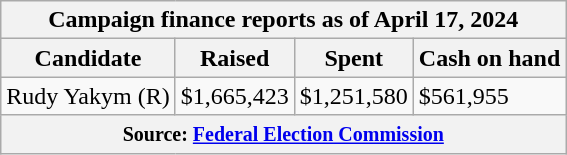<table class="wikitable sortable">
<tr>
<th colspan=4>Campaign finance reports as of April 17, 2024</th>
</tr>
<tr style="text-align:center;">
<th>Candidate</th>
<th>Raised</th>
<th>Spent</th>
<th>Cash on hand</th>
</tr>
<tr>
<td>Rudy Yakym (R)</td>
<td>$1,665,423</td>
<td>$1,251,580</td>
<td>$561,955</td>
</tr>
<tr>
<th colspan="4"><small>Source: <a href='#'>Federal Election Commission</a></small></th>
</tr>
</table>
